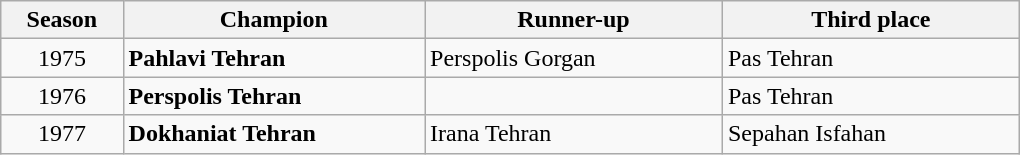<table class="wikitable" width=680>
<tr>
<th width=80>Season</th>
<th width=220>Champion</th>
<th width=220>Runner-up</th>
<th width=220>Third place</th>
</tr>
<tr>
<td align=center>1975</td>
<td><strong>Pahlavi Tehran</strong></td>
<td>Perspolis Gorgan</td>
<td>Pas Tehran</td>
</tr>
<tr>
<td align=center>1976</td>
<td><strong>Perspolis Tehran</strong></td>
<td></td>
<td>Pas Tehran</td>
</tr>
<tr>
<td align=center>1977</td>
<td><strong>Dokhaniat Tehran</strong></td>
<td>Irana Tehran</td>
<td>Sepahan Isfahan</td>
</tr>
</table>
